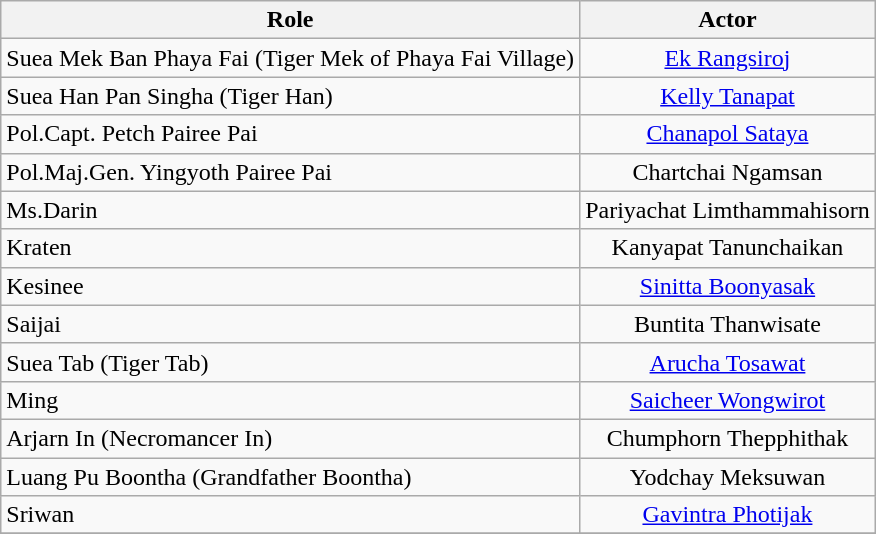<table class="wikitable">
<tr>
<th>Role</th>
<th>Actor</th>
</tr>
<tr>
<td>Suea Mek Ban Phaya Fai (Tiger Mek of Phaya Fai Village)</td>
<td align="center"><a href='#'>Ek Rangsiroj</a></td>
</tr>
<tr>
<td>Suea Han Pan Singha (Tiger Han)</td>
<td align="center"><a href='#'>Kelly Tanapat</a></td>
</tr>
<tr>
<td>Pol.Capt. Petch Pairee Pai</td>
<td align="center"><a href='#'>Chanapol Sataya</a></td>
</tr>
<tr>
<td>Pol.Maj.Gen. Yingyoth Pairee Pai</td>
<td align="center">Chartchai Ngamsan</td>
</tr>
<tr>
<td>Ms.Darin</td>
<td align="center">Pariyachat Limthammahisorn</td>
</tr>
<tr>
<td>Kraten</td>
<td align="center">Kanyapat Tanunchaikan</td>
</tr>
<tr>
<td>Kesinee</td>
<td align="center"><a href='#'>Sinitta Boonyasak</a></td>
</tr>
<tr>
<td>Saijai</td>
<td align="center">Buntita Thanwisate</td>
</tr>
<tr>
<td>Suea Tab (Tiger Tab)</td>
<td align="center"><a href='#'>Arucha Tosawat</a></td>
</tr>
<tr>
<td>Ming</td>
<td align="center"><a href='#'>Saicheer Wongwirot</a></td>
</tr>
<tr>
<td>Arjarn In (Necromancer In)</td>
<td align="center">Chumphorn Thepphithak</td>
</tr>
<tr>
<td>Luang Pu Boontha (Grandfather Boontha)</td>
<td align="center">Yodchay Meksuwan</td>
</tr>
<tr>
<td>Sriwan</td>
<td align="center"><a href='#'>Gavintra Photijak</a></td>
</tr>
<tr>
</tr>
</table>
